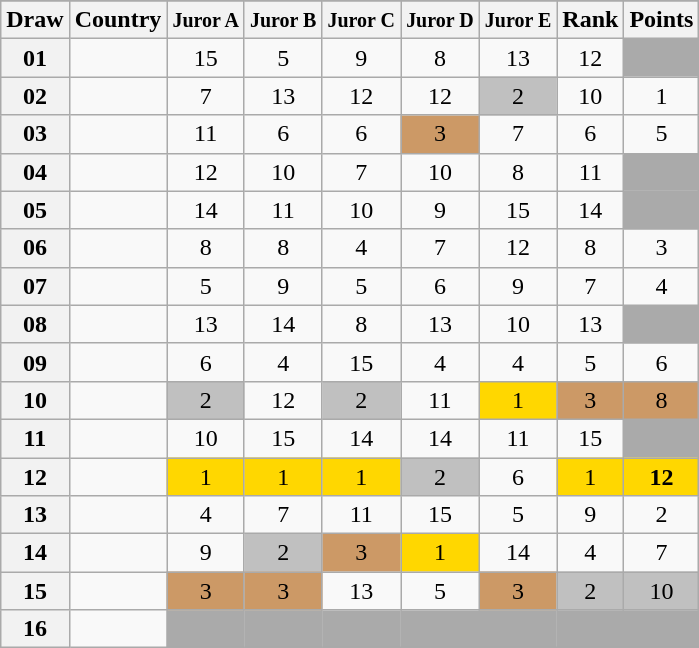<table class="sortable wikitable collapsible plainrowheaders" style="text-align:center;">
<tr>
</tr>
<tr>
<th scope="col">Draw</th>
<th scope="col">Country</th>
<th scope="col"><small>Juror A</small></th>
<th scope="col"><small>Juror B</small></th>
<th scope="col"><small>Juror C</small></th>
<th scope="col"><small>Juror D</small></th>
<th scope="col"><small>Juror E</small></th>
<th scope="col">Rank</th>
<th scope="col">Points</th>
</tr>
<tr>
<th scope="row" style="text-align:center;">01</th>
<td style="text-align:left;"></td>
<td>15</td>
<td>5</td>
<td>9</td>
<td>8</td>
<td>13</td>
<td>12</td>
<td style="background:#AAAAAA;"></td>
</tr>
<tr>
<th scope="row" style="text-align:center;">02</th>
<td style="text-align:left;"></td>
<td>7</td>
<td>13</td>
<td>12</td>
<td>12</td>
<td style="background:silver;">2</td>
<td>10</td>
<td>1</td>
</tr>
<tr>
<th scope="row" style="text-align:center;">03</th>
<td style="text-align:left;"></td>
<td>11</td>
<td>6</td>
<td>6</td>
<td style="background:#CC9966;">3</td>
<td>7</td>
<td>6</td>
<td>5</td>
</tr>
<tr>
<th scope="row" style="text-align:center;">04</th>
<td style="text-align:left;"></td>
<td>12</td>
<td>10</td>
<td>7</td>
<td>10</td>
<td>8</td>
<td>11</td>
<td style="background:#AAAAAA;"></td>
</tr>
<tr>
<th scope="row" style="text-align:center;">05</th>
<td style="text-align:left;"></td>
<td>14</td>
<td>11</td>
<td>10</td>
<td>9</td>
<td>15</td>
<td>14</td>
<td style="background:#AAAAAA;"></td>
</tr>
<tr>
<th scope="row" style="text-align:center;">06</th>
<td style="text-align:left;"></td>
<td>8</td>
<td>8</td>
<td>4</td>
<td>7</td>
<td>12</td>
<td>8</td>
<td>3</td>
</tr>
<tr>
<th scope="row" style="text-align:center;">07</th>
<td style="text-align:left;"></td>
<td>5</td>
<td>9</td>
<td>5</td>
<td>6</td>
<td>9</td>
<td>7</td>
<td>4</td>
</tr>
<tr>
<th scope="row" style="text-align:center;">08</th>
<td style="text-align:left;"></td>
<td>13</td>
<td>14</td>
<td>8</td>
<td>13</td>
<td>10</td>
<td>13</td>
<td style="background:#AAAAAA;"></td>
</tr>
<tr>
<th scope="row" style="text-align:center;">09</th>
<td style="text-align:left;"></td>
<td>6</td>
<td>4</td>
<td>15</td>
<td>4</td>
<td>4</td>
<td>5</td>
<td>6</td>
</tr>
<tr>
<th scope="row" style="text-align:center;">10</th>
<td style="text-align:left;"></td>
<td style="background:silver;">2</td>
<td>12</td>
<td style="background:silver;">2</td>
<td>11</td>
<td style="background:gold;">1</td>
<td style="background:#CC9966;">3</td>
<td style="background:#CC9966;">8</td>
</tr>
<tr>
<th scope="row" style="text-align:center;">11</th>
<td style="text-align:left;"></td>
<td>10</td>
<td>15</td>
<td>14</td>
<td>14</td>
<td>11</td>
<td>15</td>
<td style="background:#AAAAAA;"></td>
</tr>
<tr>
<th scope="row" style="text-align:center;">12</th>
<td style="text-align:left;"></td>
<td style="background:gold;">1</td>
<td style="background:gold;">1</td>
<td style="background:gold;">1</td>
<td style="background:silver;">2</td>
<td>6</td>
<td style="background:gold;">1</td>
<td style="background:gold;"><strong>12</strong></td>
</tr>
<tr>
<th scope="row" style="text-align:center;">13</th>
<td style="text-align:left;"></td>
<td>4</td>
<td>7</td>
<td>11</td>
<td>15</td>
<td>5</td>
<td>9</td>
<td>2</td>
</tr>
<tr>
<th scope="row" style="text-align:center;">14</th>
<td style="text-align:left;"></td>
<td>9</td>
<td style="background:silver;">2</td>
<td style="background:#CC9966;">3</td>
<td style="background:gold;">1</td>
<td>14</td>
<td>4</td>
<td>7</td>
</tr>
<tr>
<th scope="row" style="text-align:center;">15</th>
<td style="text-align:left;"></td>
<td style="background:#CC9966;">3</td>
<td style="background:#CC9966;">3</td>
<td>13</td>
<td>5</td>
<td style="background:#CC9966;">3</td>
<td style="background:silver;">2</td>
<td style="background:silver;">10</td>
</tr>
<tr class="sortbottom">
<th scope="row" style="text-align:center;">16</th>
<td style="text-align:left;"></td>
<td style="background:#AAAAAA;"></td>
<td style="background:#AAAAAA;"></td>
<td style="background:#AAAAAA;"></td>
<td style="background:#AAAAAA;"></td>
<td style="background:#AAAAAA;"></td>
<td style="background:#AAAAAA;"></td>
<td style="background:#AAAAAA;"></td>
</tr>
</table>
